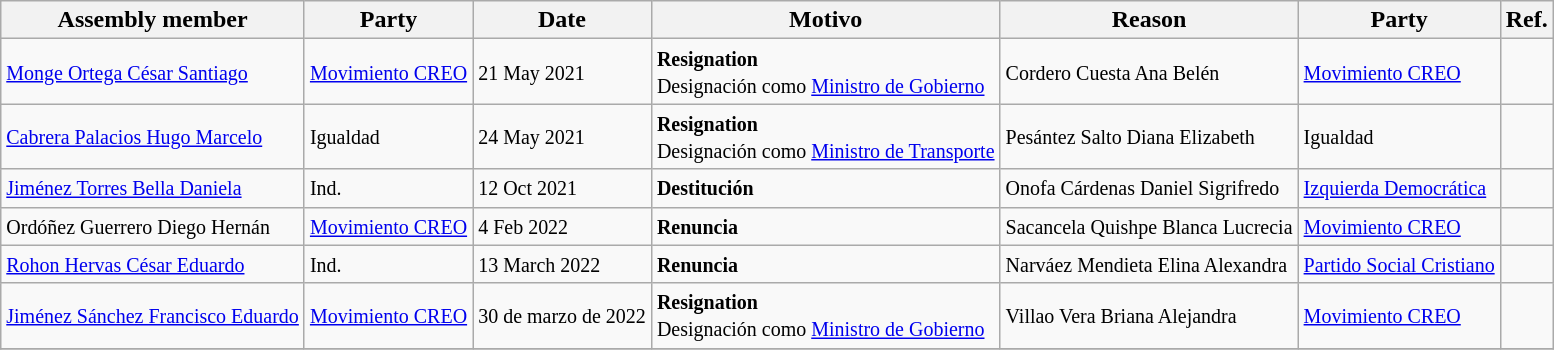<table class="wikitable sortable" style="margin:auto;">
<tr>
<th>Assembly member</th>
<th>Party</th>
<th>Date</th>
<th>Motivo</th>
<th>Reason</th>
<th>Party</th>
<th>Ref.</th>
</tr>
<tr>
<td><small><a href='#'>Monge Ortega César Santiago</a></small></td>
<td><small><a href='#'>Movimiento CREO</a></small></td>
<td><small>21 May 2021</small></td>
<td><small><strong>Resignation</strong><br>Designación como <a href='#'>Ministro de Gobierno</a></small></td>
<td><small>Cordero Cuesta Ana Belén</small></td>
<td><small><a href='#'>Movimiento CREO</a></small></td>
<td></td>
</tr>
<tr>
<td><small><a href='#'>Cabrera Palacios Hugo Marcelo</a></small></td>
<td><small>Igualdad</small></td>
<td><small>24 May 2021</small></td>
<td><small><strong>Resignation</strong><br>Designación como <a href='#'>Ministro de Transporte</a></small></td>
<td><small>Pesántez Salto Diana Elizabeth</small></td>
<td><small>Igualdad</small></td>
<td></td>
</tr>
<tr>
<td><small><a href='#'>Jiménez Torres Bella Daniela</a></small></td>
<td><small>Ind.</small></td>
<td><small>12 Oct 2021</small></td>
<td><small><strong>Destitución</strong></small></td>
<td><small>Onofa Cárdenas Daniel Sigrifredo</small></td>
<td><small><a href='#'>Izquierda Democrática</a></small></td>
<td></td>
</tr>
<tr>
<td><small>Ordóñez Guerrero Diego Hernán</small></td>
<td><small><a href='#'>Movimiento CREO</a></small></td>
<td><small>4 Feb 2022</small></td>
<td><strong><small>Renuncia</small></strong></td>
<td><small>Sacancela Quishpe Blanca Lucrecia</small></td>
<td><small><a href='#'>Movimiento CREO</a></small></td>
<td></td>
</tr>
<tr>
<td><small><a href='#'>Rohon Hervas César Eduardo</a></small></td>
<td><small>Ind.</small></td>
<td><small>13 March 2022</small></td>
<td><strong><small>Renuncia</small></strong></td>
<td><small>Narváez Mendieta Elina Alexandra</small></td>
<td><small><a href='#'>Partido Social Cristiano</a></small></td>
<td></td>
</tr>
<tr>
<td><small><a href='#'>Jiménez Sánchez Francisco Eduardo</a></small></td>
<td><small><a href='#'>Movimiento CREO</a></small></td>
<td><small>30 de marzo de 2022</small></td>
<td><small><strong>Resignation</strong><br>Designación como <a href='#'>Ministro de Gobierno</a></small></td>
<td><small>Villao Vera Briana Alejandra</small></td>
<td><small><a href='#'>Movimiento CREO</a></small></td>
<td></td>
</tr>
<tr>
</tr>
</table>
